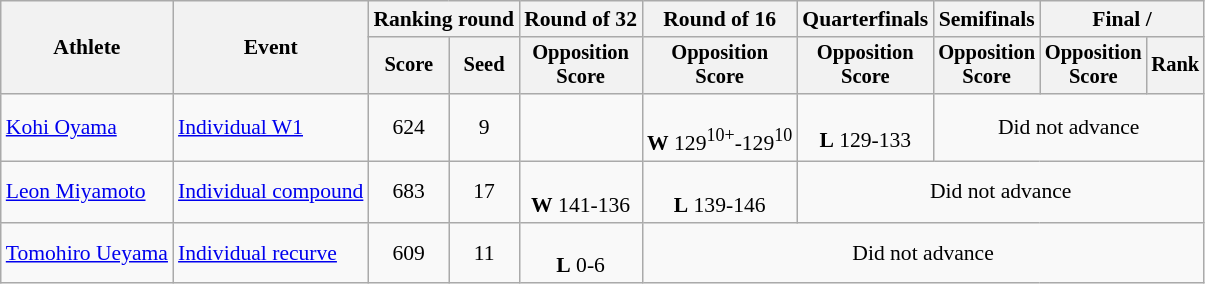<table class="wikitable" style="font-size:90%">
<tr>
<th rowspan=2>Athlete</th>
<th rowspan=2>Event</th>
<th colspan="2">Ranking round</th>
<th>Round of 32</th>
<th>Round of 16</th>
<th>Quarterfinals</th>
<th>Semifinals</th>
<th colspan="2">Final / </th>
</tr>
<tr style="font-size:95%">
<th>Score</th>
<th>Seed</th>
<th>Opposition<br>Score</th>
<th>Opposition<br>Score</th>
<th>Opposition<br>Score</th>
<th>Opposition<br>Score</th>
<th>Opposition<br>Score</th>
<th>Rank</th>
</tr>
<tr align=center>
<td align=left><a href='#'>Kohi Oyama</a></td>
<td align=left><a href='#'>Individual W1</a></td>
<td>624</td>
<td>9</td>
<td></td>
<td><br><strong>W</strong> 129<sup>10+</sup>-129<sup>10</sup></td>
<td><br><strong>L</strong> 129-133</td>
<td colspan=3>Did not advance</td>
</tr>
<tr align=center>
<td align=left><a href='#'>Leon Miyamoto</a></td>
<td align=left><a href='#'>Individual compound</a></td>
<td>683</td>
<td>17</td>
<td><br><strong>W</strong> 141-136</td>
<td><br><strong>L</strong> 139-146</td>
<td colspan=4>Did not advance</td>
</tr>
<tr align=center>
<td align=left><a href='#'>Tomohiro Ueyama</a></td>
<td align=left rowspan=3><a href='#'>Individual recurve</a></td>
<td>609</td>
<td>11</td>
<td><br><strong>L</strong> 0-6</td>
<td colspan=5>Did not advance</td>
</tr>
</table>
